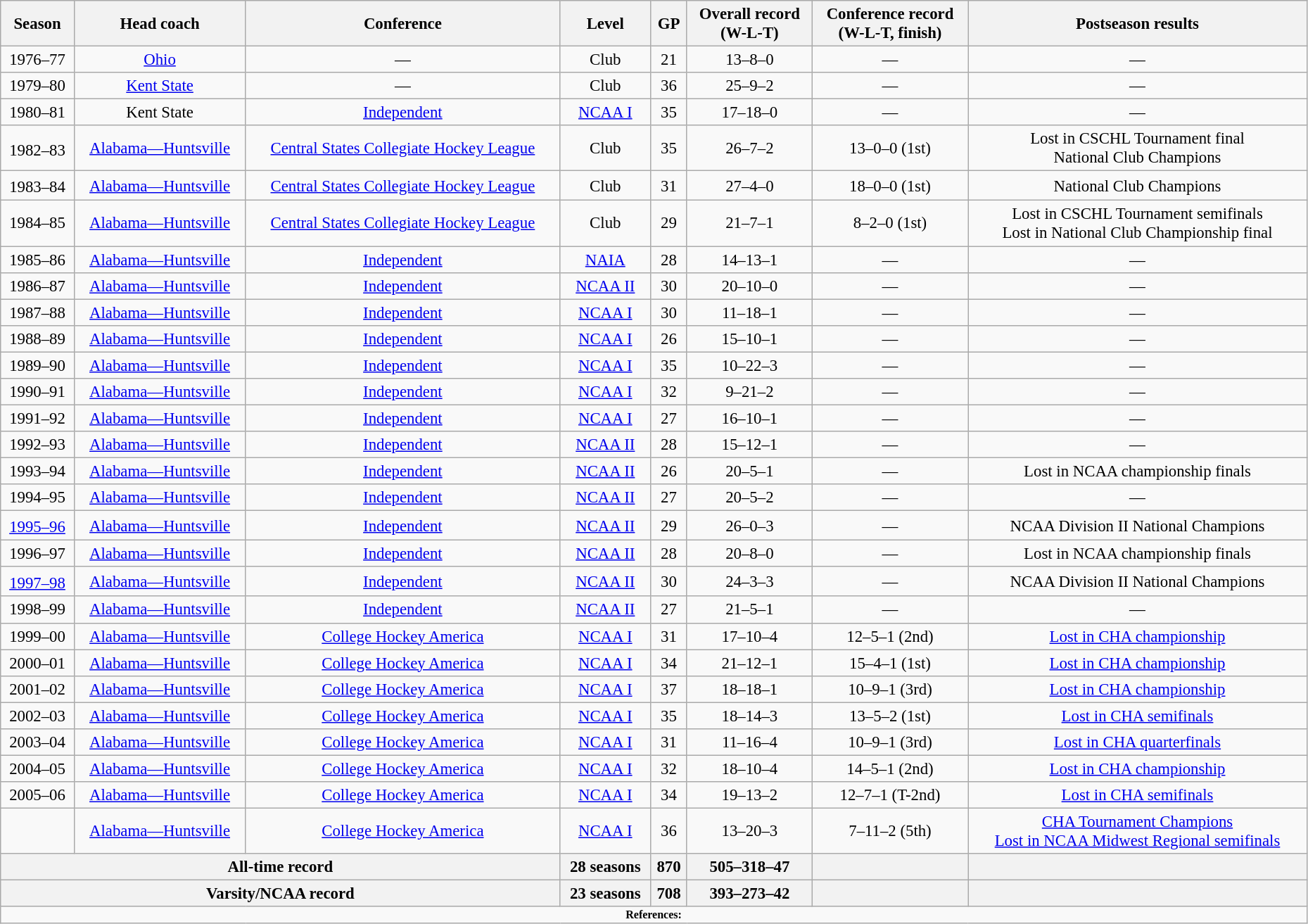<table class="wikitable" style="font-size: 95%; width:98%; text-align:center;">
<tr>
<th>Season</th>
<th>Head coach</th>
<th>Conference</th>
<th>Level</th>
<th>GP</th>
<th>Overall record<br>(W-L-T)</th>
<th>Conference record<br>(W-L-T, finish)</th>
<th>Postseason results</th>
</tr>
<tr>
<td>1976–77</td>
<td><a href='#'>Ohio</a></td>
<td>—</td>
<td>Club</td>
<td>21</td>
<td>13–8–0</td>
<td>—</td>
<td>—</td>
</tr>
<tr>
<td>1979–80</td>
<td><a href='#'>Kent State</a></td>
<td>—</td>
<td>Club</td>
<td>36</td>
<td>25–9–2</td>
<td>—</td>
<td>—</td>
</tr>
<tr>
<td>1980–81</td>
<td>Kent State</td>
<td><a href='#'>Independent</a></td>
<td><a href='#'>NCAA I</a></td>
<td>35</td>
<td>17–18–0</td>
<td>—</td>
<td>—</td>
</tr>
<tr>
<td align="center">1982–83<sup></sup></td>
<td><a href='#'>Alabama—Huntsville</a></td>
<td><a href='#'>Central States Collegiate Hockey League</a></td>
<td>Club</td>
<td>35</td>
<td>26–7–2</td>
<td>13–0–0 (1st)</td>
<td align="center">Lost in CSCHL Tournament final<br>National Club Champions</td>
</tr>
<tr>
<td align="center">1983–84<sup></sup></td>
<td><a href='#'>Alabama—Huntsville</a></td>
<td><a href='#'>Central States Collegiate Hockey League</a></td>
<td>Club</td>
<td>31</td>
<td>27–4–0</td>
<td>18–0–0 (1st)</td>
<td align="center">National Club Champions</td>
</tr>
<tr>
<td>1984–85</td>
<td><a href='#'>Alabama—Huntsville</a></td>
<td><a href='#'>Central States Collegiate Hockey League</a></td>
<td>Club</td>
<td>29</td>
<td>21–7–1</td>
<td>8–2–0 (1st)</td>
<td>Lost in CSCHL Tournament semifinals<br>Lost in National Club Championship final</td>
</tr>
<tr>
<td>1985–86</td>
<td><a href='#'>Alabama—Huntsville</a></td>
<td><a href='#'>Independent</a></td>
<td><a href='#'>NAIA</a></td>
<td>28</td>
<td>14–13–1</td>
<td>—</td>
<td>—</td>
</tr>
<tr>
<td>1986–87</td>
<td><a href='#'>Alabama—Huntsville</a></td>
<td><a href='#'>Independent</a></td>
<td><a href='#'>NCAA II</a></td>
<td>30</td>
<td>20–10–0</td>
<td>—</td>
<td>—</td>
</tr>
<tr>
<td>1987–88</td>
<td><a href='#'>Alabama—Huntsville</a></td>
<td><a href='#'>Independent</a></td>
<td><a href='#'>NCAA I</a></td>
<td>30</td>
<td>11–18–1</td>
<td>—</td>
<td>—</td>
</tr>
<tr>
<td>1988–89</td>
<td><a href='#'>Alabama—Huntsville</a></td>
<td><a href='#'>Independent</a></td>
<td><a href='#'>NCAA I</a></td>
<td>26</td>
<td>15–10–1</td>
<td>—</td>
<td>—</td>
</tr>
<tr>
<td>1989–90</td>
<td><a href='#'>Alabama—Huntsville</a></td>
<td><a href='#'>Independent</a></td>
<td><a href='#'>NCAA I</a></td>
<td>35</td>
<td>10–22–3</td>
<td>—</td>
<td>—</td>
</tr>
<tr>
<td>1990–91</td>
<td><a href='#'>Alabama—Huntsville</a></td>
<td><a href='#'>Independent</a></td>
<td><a href='#'>NCAA I</a></td>
<td>32</td>
<td>9–21–2</td>
<td>—</td>
<td>—</td>
</tr>
<tr>
<td>1991–92</td>
<td><a href='#'>Alabama—Huntsville</a></td>
<td><a href='#'>Independent</a></td>
<td><a href='#'>NCAA I</a></td>
<td>27</td>
<td>16–10–1</td>
<td>—</td>
<td>—</td>
</tr>
<tr>
<td>1992–93</td>
<td><a href='#'>Alabama—Huntsville</a></td>
<td><a href='#'>Independent</a></td>
<td><a href='#'>NCAA II</a></td>
<td>28</td>
<td>15–12–1</td>
<td>—</td>
<td>—</td>
</tr>
<tr>
<td>1993–94</td>
<td><a href='#'>Alabama—Huntsville</a></td>
<td><a href='#'>Independent</a></td>
<td><a href='#'>NCAA II</a></td>
<td>26</td>
<td>20–5–1</td>
<td>—</td>
<td>Lost in NCAA championship finals</td>
</tr>
<tr>
<td>1994–95</td>
<td><a href='#'>Alabama—Huntsville</a></td>
<td><a href='#'>Independent</a></td>
<td><a href='#'>NCAA II</a></td>
<td>27</td>
<td>20–5–2</td>
<td>—</td>
<td>—</td>
</tr>
<tr>
<td align="center"><a href='#'>1995–96</a><sup></sup></td>
<td><a href='#'>Alabama—Huntsville</a></td>
<td><a href='#'>Independent</a></td>
<td><a href='#'>NCAA II</a></td>
<td>29</td>
<td>26–0–3</td>
<td>—</td>
<td align="center">NCAA Division II National Champions</td>
</tr>
<tr>
<td>1996–97</td>
<td><a href='#'>Alabama—Huntsville</a></td>
<td><a href='#'>Independent</a></td>
<td><a href='#'>NCAA II</a></td>
<td>28</td>
<td>20–8–0</td>
<td>—</td>
<td>Lost in NCAA championship finals</td>
</tr>
<tr>
<td align="center"><a href='#'>1997–98</a><sup></sup></td>
<td><a href='#'>Alabama—Huntsville</a></td>
<td><a href='#'>Independent</a></td>
<td><a href='#'>NCAA II</a></td>
<td>30</td>
<td>24–3–3</td>
<td>—</td>
<td align="center">NCAA Division II National Champions</td>
</tr>
<tr>
<td>1998–99</td>
<td><a href='#'>Alabama—Huntsville</a></td>
<td><a href='#'>Independent</a></td>
<td><a href='#'>NCAA II</a></td>
<td>27</td>
<td>21–5–1</td>
<td>—</td>
<td>—</td>
</tr>
<tr>
<td>1999–00</td>
<td><a href='#'>Alabama—Huntsville</a></td>
<td><a href='#'>College Hockey America</a></td>
<td><a href='#'>NCAA I</a></td>
<td>31</td>
<td>17–10–4</td>
<td>12–5–1 (2nd)</td>
<td><a href='#'>Lost in CHA championship</a></td>
</tr>
<tr>
<td>2000–01</td>
<td><a href='#'>Alabama—Huntsville</a></td>
<td><a href='#'>College Hockey America</a></td>
<td><a href='#'>NCAA I</a></td>
<td>34</td>
<td>21–12–1</td>
<td>15–4–1 (1st)</td>
<td><a href='#'>Lost in CHA championship</a></td>
</tr>
<tr>
<td>2001–02</td>
<td><a href='#'>Alabama—Huntsville</a></td>
<td><a href='#'>College Hockey America</a></td>
<td><a href='#'>NCAA I</a></td>
<td>37</td>
<td>18–18–1</td>
<td>10–9–1 (3rd)</td>
<td><a href='#'>Lost in CHA championship</a></td>
</tr>
<tr>
<td>2002–03</td>
<td><a href='#'>Alabama—Huntsville</a></td>
<td><a href='#'>College Hockey America</a></td>
<td><a href='#'>NCAA I</a></td>
<td>35</td>
<td>18–14–3</td>
<td>13–5–2 (1st)</td>
<td><a href='#'>Lost in CHA semifinals</a></td>
</tr>
<tr>
<td>2003–04</td>
<td><a href='#'>Alabama—Huntsville</a></td>
<td><a href='#'>College Hockey America</a></td>
<td><a href='#'>NCAA I</a></td>
<td>31</td>
<td>11–16–4</td>
<td>10–9–1 (3rd)</td>
<td><a href='#'>Lost in CHA quarterfinals</a></td>
</tr>
<tr>
<td>2004–05</td>
<td><a href='#'>Alabama—Huntsville</a></td>
<td><a href='#'>College Hockey America</a></td>
<td><a href='#'>NCAA I</a></td>
<td>32</td>
<td>18–10–4</td>
<td>14–5–1 (2nd)</td>
<td><a href='#'>Lost in CHA championship</a></td>
</tr>
<tr>
<td>2005–06</td>
<td><a href='#'>Alabama—Huntsville</a></td>
<td><a href='#'>College Hockey America</a></td>
<td><a href='#'>NCAA I</a></td>
<td>34</td>
<td>19–13–2</td>
<td>12–7–1 (T-2nd)</td>
<td><a href='#'>Lost in CHA semifinals</a></td>
</tr>
<tr>
<td align="center"></td>
<td><a href='#'>Alabama—Huntsville</a></td>
<td><a href='#'>College Hockey America</a></td>
<td><a href='#'>NCAA I</a></td>
<td>36</td>
<td>13–20–3</td>
<td>7–11–2 (5th)</td>
<td align="center"><a href='#'>CHA Tournament Champions</a><br><a href='#'>Lost in NCAA Midwest Regional semifinals</a></td>
</tr>
<tr>
<th align="center" rowspan="1" colspan="3">All-time record</th>
<th align="center">28 seasons</th>
<th align="center">870</th>
<th align="center">505–318–47</th>
<th align="center"></th>
<th align="center"></th>
</tr>
<tr>
<th align="center" rowspan="1" colspan="3">Varsity/NCAA record</th>
<th align="center">23 seasons</th>
<th align="center">708</th>
<th align="center">393–273–42</th>
<th align="center"></th>
<th align="center"></th>
</tr>
<tr>
<td colspan="9" style="font-size: 8pt" align="center"><strong>References:</strong></td>
</tr>
</table>
